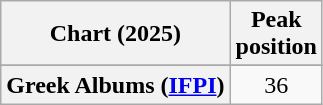<table class="wikitable sortable plainrowheaders" style="text-align:center">
<tr>
<th scope="col">Chart (2025)</th>
<th scope="col">Peak<br>position</th>
</tr>
<tr>
</tr>
<tr>
<th scope="row">Greek Albums (<a href='#'>IFPI</a>)</th>
<td>36</td>
</tr>
</table>
